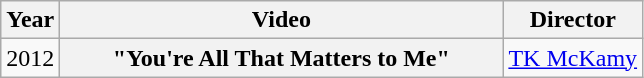<table class="wikitable plainrowheaders">
<tr>
<th>Year</th>
<th style="width:18em;">Video</th>
<th>Director</th>
</tr>
<tr>
<td>2012</td>
<th scope="row">"You're All That Matters to Me"</th>
<td><a href='#'>TK McKamy</a></td>
</tr>
</table>
